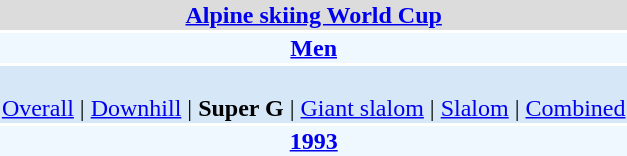<table align="right" class="toccolours" style="margin: 0 0 1em 1em;">
<tr>
<td colspan="2" align=center bgcolor=Gainsboro><strong><a href='#'>Alpine skiing World Cup</a></strong></td>
</tr>
<tr>
<td colspan="2" align=center bgcolor=AliceBlue><strong><a href='#'>Men</a></strong></td>
</tr>
<tr>
<td colspan="2" align=center bgcolor=D6E8F8><br><a href='#'>Overall</a> | 
<a href='#'>Downhill</a> | 
<strong>Super G</strong> | 
<a href='#'>Giant slalom</a> | 
<a href='#'>Slalom</a> | 
<a href='#'>Combined</a></td>
</tr>
<tr>
<td colspan="2" align=center bgcolor=AliceBlue><strong><a href='#'>1993</a></strong></td>
</tr>
</table>
